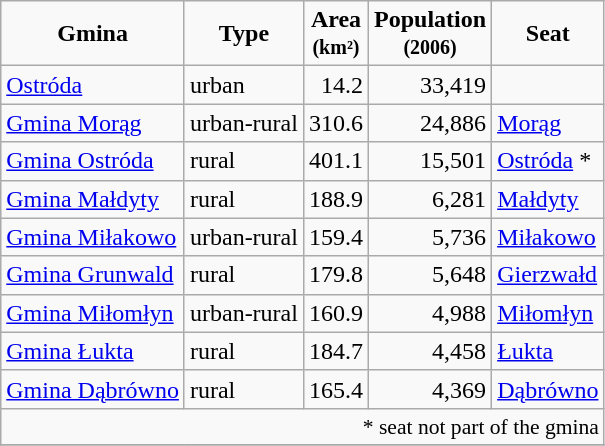<table class="wikitable">
<tr>
<td style="text-align:center;"><strong>Gmina</strong></td>
<td style="text-align:center;"><strong>Type</strong></td>
<td style="text-align:center;"><strong>Area<br><small>(km²)</small></strong></td>
<td style="text-align:center;"><strong>Population<br><small>(2006)</small></strong></td>
<td style="text-align:center;"><strong>Seat</strong></td>
</tr>
<tr>
<td><a href='#'>Ostróda</a></td>
<td>urban</td>
<td style="text-align:right;">14.2</td>
<td style="text-align:right;">33,419</td>
<td> </td>
</tr>
<tr>
<td><a href='#'>Gmina Morąg</a></td>
<td>urban-rural</td>
<td style="text-align:right;">310.6</td>
<td style="text-align:right;">24,886</td>
<td><a href='#'>Morąg</a></td>
</tr>
<tr>
<td><a href='#'>Gmina Ostróda</a></td>
<td>rural</td>
<td style="text-align:right;">401.1</td>
<td style="text-align:right;">15,501</td>
<td><a href='#'>Ostróda</a> *</td>
</tr>
<tr>
<td><a href='#'>Gmina Małdyty</a></td>
<td>rural</td>
<td style="text-align:right;">188.9</td>
<td style="text-align:right;">6,281</td>
<td><a href='#'>Małdyty</a></td>
</tr>
<tr>
<td><a href='#'>Gmina Miłakowo</a></td>
<td>urban-rural</td>
<td style="text-align:right;">159.4</td>
<td style="text-align:right;">5,736</td>
<td><a href='#'>Miłakowo</a></td>
</tr>
<tr>
<td><a href='#'>Gmina Grunwald</a></td>
<td>rural</td>
<td style="text-align:right;">179.8</td>
<td style="text-align:right;">5,648</td>
<td><a href='#'>Gierzwałd</a></td>
</tr>
<tr>
<td><a href='#'>Gmina Miłomłyn</a></td>
<td>urban-rural</td>
<td style="text-align:right;">160.9</td>
<td style="text-align:right;">4,988</td>
<td><a href='#'>Miłomłyn</a></td>
</tr>
<tr>
<td><a href='#'>Gmina Łukta</a></td>
<td>rural</td>
<td style="text-align:right;">184.7</td>
<td style="text-align:right;">4,458</td>
<td><a href='#'>Łukta</a></td>
</tr>
<tr>
<td><a href='#'>Gmina Dąbrówno</a></td>
<td>rural</td>
<td style="text-align:right;">165.4</td>
<td style="text-align:right;">4,369</td>
<td><a href='#'>Dąbrówno</a></td>
</tr>
<tr>
<td colspan=5 style="text-align:right;font-size:90%">* seat not part of the gmina</td>
</tr>
<tr>
</tr>
</table>
